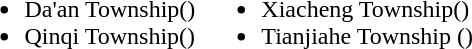<table>
<tr>
<td valign="top"><br><ul><li>Da'an Township()</li><li>Qinqi Township()</li></ul></td>
<td valign="top"><br><ul><li>Xiacheng Township()</li><li>Tianjiahe Township ()</li></ul></td>
</tr>
</table>
